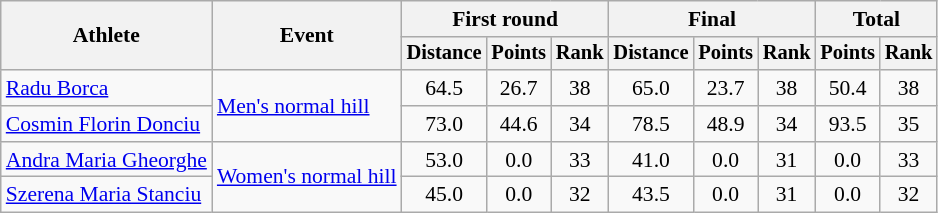<table class="wikitable" style="font-size:90%">
<tr>
<th rowspan=2>Athlete</th>
<th rowspan=2>Event</th>
<th colspan=3>First round</th>
<th colspan=3>Final</th>
<th colspan=2>Total</th>
</tr>
<tr style="font-size:95%">
<th>Distance</th>
<th>Points</th>
<th>Rank</th>
<th>Distance</th>
<th>Points</th>
<th>Rank</th>
<th>Points</th>
<th>Rank</th>
</tr>
<tr align=center>
<td align=left><a href='#'>Radu Borca</a></td>
<td align=left rowspan=2><a href='#'>Men's normal hill</a></td>
<td>64.5</td>
<td>26.7</td>
<td>38</td>
<td>65.0</td>
<td>23.7</td>
<td>38</td>
<td>50.4</td>
<td>38</td>
</tr>
<tr align=center>
<td align=left><a href='#'>Cosmin Florin Donciu</a></td>
<td>73.0</td>
<td>44.6</td>
<td>34</td>
<td>78.5</td>
<td>48.9</td>
<td>34</td>
<td>93.5</td>
<td>35</td>
</tr>
<tr align=center>
<td align=left><a href='#'>Andra Maria Gheorghe</a></td>
<td align=left rowspan=2><a href='#'>Women's normal hill</a></td>
<td>53.0</td>
<td>0.0</td>
<td>33</td>
<td>41.0</td>
<td>0.0</td>
<td>31</td>
<td>0.0</td>
<td>33</td>
</tr>
<tr align=center>
<td align=left><a href='#'>Szerena Maria Stanciu</a></td>
<td>45.0</td>
<td>0.0</td>
<td>32</td>
<td>43.5</td>
<td>0.0</td>
<td>31</td>
<td>0.0</td>
<td>32</td>
</tr>
</table>
